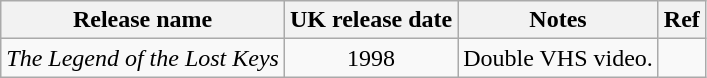<table class="wikitable">
<tr>
<th>Release name</th>
<th>UK release date</th>
<th>Notes</th>
<th>Ref</th>
</tr>
<tr>
<td align="center"><em> The Legend of the Lost Keys </em></td>
<td align="center">1998</td>
<td align="center">Double VHS video.</td>
<td></td>
</tr>
</table>
